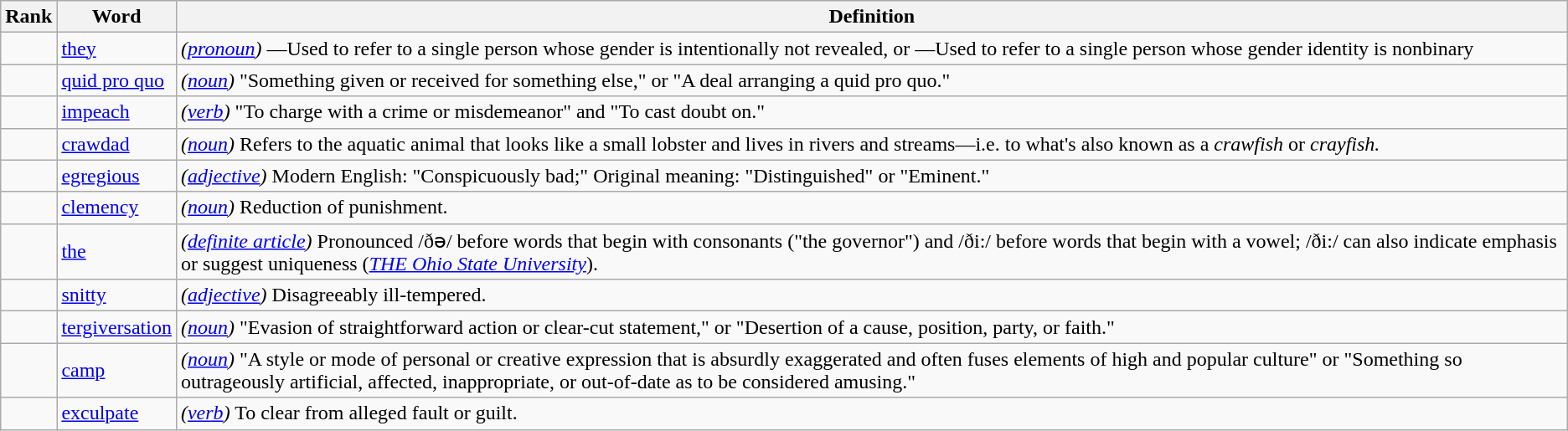<table class="wikitable">
<tr>
<th>Rank</th>
<th>Word</th>
<th>Definition</th>
</tr>
<tr>
<td></td>
<td><a href='#'>they</a></td>
<td><em>(<a href='#'>pronoun</a>)</em> —Used to refer to a single person whose gender is intentionally not revealed, or —Used to refer to a single person whose gender identity is nonbinary</td>
</tr>
<tr>
<td></td>
<td><a href='#'>quid pro quo</a></td>
<td><em>(<a href='#'>noun</a>)</em> "Something given or received for something else," or "A deal arranging a quid pro quo."</td>
</tr>
<tr>
<td></td>
<td><a href='#'>impeach</a></td>
<td><em>(<a href='#'>verb</a>)</em> "To charge with a crime or misdemeanor" and "To cast doubt on."</td>
</tr>
<tr>
<td></td>
<td><a href='#'>crawdad</a></td>
<td><em>(<a href='#'>noun</a>)</em> Refers to the aquatic animal that looks like a small lobster and lives in rivers and streams—i.e. to what's also known as a <em>crawfish</em> or <em>crayfish.</em></td>
</tr>
<tr>
<td></td>
<td><a href='#'>egregious</a></td>
<td><em>(<a href='#'>adjective</a>)</em> Modern English: "Conspicuously bad;" Original meaning: "Distinguished" or "Eminent."</td>
</tr>
<tr>
<td></td>
<td><a href='#'>clemency</a></td>
<td><em>(<a href='#'>noun</a>)</em> Reduction of punishment.</td>
</tr>
<tr>
<td></td>
<td><a href='#'>the</a></td>
<td><em>(<a href='#'>definite article</a>)</em> Pronounced /ðə/ before words that begin with consonants ("the governor") and /ði:/ before words that begin with a vowel; /ði:/ can also indicate emphasis or suggest uniqueness (<em><a href='#'>THE Ohio State University</a></em>).</td>
</tr>
<tr>
<td></td>
<td><a href='#'>snitty</a></td>
<td><em>(<a href='#'>adjective</a>)</em> Disagreeably ill-tempered.</td>
</tr>
<tr>
<td></td>
<td><a href='#'>tergiversation</a></td>
<td><em>(<a href='#'>noun</a>)</em> "Evasion of straightforward action or clear-cut statement," or "Desertion of a cause, position, party, or faith."</td>
</tr>
<tr>
<td></td>
<td><a href='#'>camp</a></td>
<td><em>(<a href='#'>noun</a>)</em> "A style or mode of personal or creative expression that is absurdly exaggerated and often fuses elements of high and popular culture" or "Something so outrageously artificial, affected, inappropriate, or out-of-date as to be considered amusing."</td>
</tr>
<tr>
<td></td>
<td><a href='#'>exculpate</a></td>
<td><em>(<a href='#'>verb</a>)</em> To clear from alleged fault or guilt.</td>
</tr>
</table>
